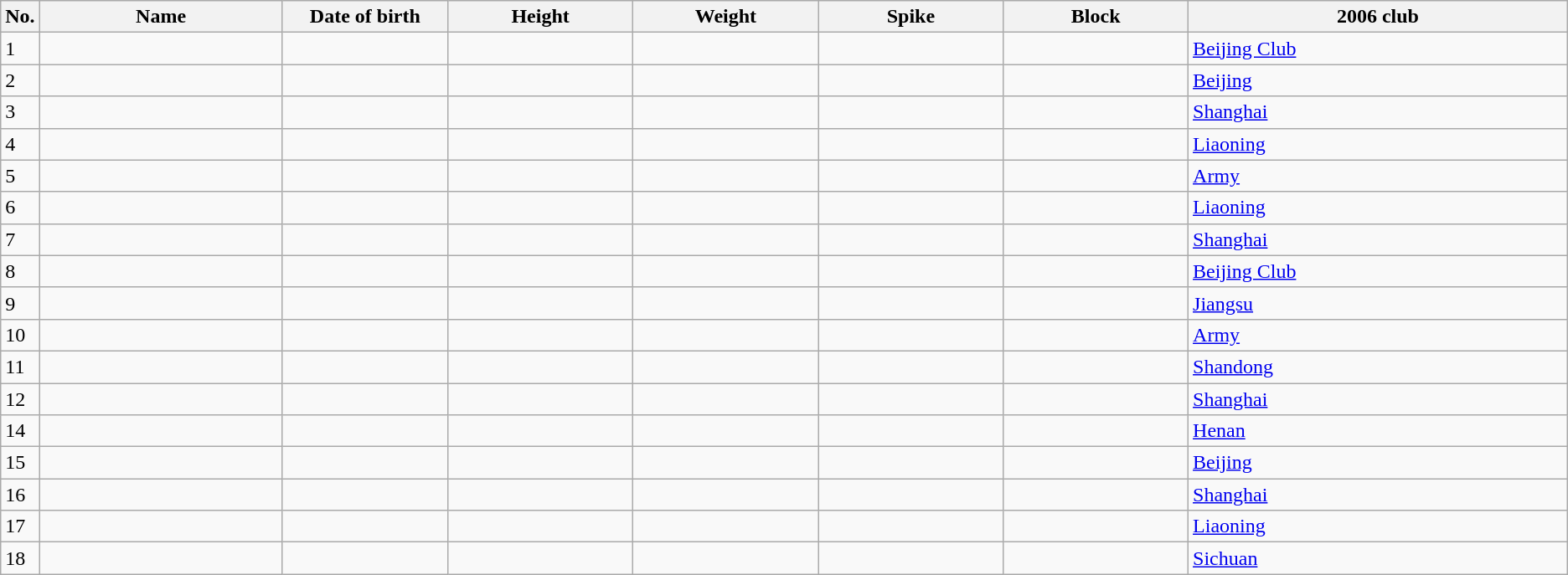<table class="wikitable sortable" style=font-size:100%; text-align:center;>
<tr>
<th>No.</th>
<th style=width:12em>Name</th>
<th style=width:8em>Date of birth</th>
<th style=width:9em>Height</th>
<th style=width:9em>Weight</th>
<th style=width:9em>Spike</th>
<th style=width:9em>Block</th>
<th style=width:19em>2006 club</th>
</tr>
<tr>
<td>1</td>
<td align=left></td>
<td align=right></td>
<td></td>
<td></td>
<td></td>
<td></td>
<td align=left><a href='#'>Beijing Club</a></td>
</tr>
<tr>
<td>2</td>
<td align=left></td>
<td align=right></td>
<td></td>
<td></td>
<td></td>
<td></td>
<td align=left><a href='#'>Beijing</a></td>
</tr>
<tr>
<td>3</td>
<td align=left></td>
<td align=right></td>
<td></td>
<td></td>
<td></td>
<td></td>
<td align=left><a href='#'>Shanghai</a></td>
</tr>
<tr>
<td>4</td>
<td align=left></td>
<td align=right></td>
<td></td>
<td></td>
<td></td>
<td></td>
<td align=left><a href='#'>Liaoning</a></td>
</tr>
<tr>
<td>5</td>
<td align=left></td>
<td align=right></td>
<td></td>
<td></td>
<td></td>
<td></td>
<td align=left><a href='#'>Army</a></td>
</tr>
<tr>
<td>6</td>
<td align=left></td>
<td align=right></td>
<td></td>
<td></td>
<td></td>
<td></td>
<td align=left><a href='#'>Liaoning</a></td>
</tr>
<tr>
<td>7</td>
<td align=left></td>
<td align=right></td>
<td></td>
<td></td>
<td></td>
<td></td>
<td align=left><a href='#'>Shanghai</a></td>
</tr>
<tr>
<td>8</td>
<td align=left></td>
<td align=right></td>
<td></td>
<td></td>
<td></td>
<td></td>
<td align=left><a href='#'>Beijing Club</a></td>
</tr>
<tr>
<td>9</td>
<td align=left></td>
<td align=right></td>
<td></td>
<td></td>
<td></td>
<td></td>
<td align=left><a href='#'>Jiangsu</a></td>
</tr>
<tr>
<td>10</td>
<td align=left></td>
<td align=right></td>
<td></td>
<td></td>
<td></td>
<td></td>
<td align=left><a href='#'>Army</a></td>
</tr>
<tr>
<td>11</td>
<td align=left></td>
<td align=right></td>
<td></td>
<td></td>
<td></td>
<td></td>
<td align=left><a href='#'>Shandong</a></td>
</tr>
<tr>
<td>12</td>
<td align=left></td>
<td align=right></td>
<td></td>
<td></td>
<td></td>
<td></td>
<td align=left><a href='#'>Shanghai</a></td>
</tr>
<tr>
<td>14</td>
<td align=left></td>
<td align=right></td>
<td></td>
<td></td>
<td></td>
<td></td>
<td align=left><a href='#'>Henan</a></td>
</tr>
<tr>
<td>15</td>
<td align=left></td>
<td align=right></td>
<td></td>
<td></td>
<td></td>
<td></td>
<td align=left><a href='#'>Beijing</a></td>
</tr>
<tr>
<td>16</td>
<td align=left></td>
<td align=right></td>
<td></td>
<td></td>
<td></td>
<td></td>
<td align=left><a href='#'>Shanghai</a></td>
</tr>
<tr>
<td>17</td>
<td align=left></td>
<td align=right></td>
<td></td>
<td></td>
<td></td>
<td></td>
<td align=left><a href='#'>Liaoning</a></td>
</tr>
<tr>
<td>18</td>
<td align=left></td>
<td align=right></td>
<td></td>
<td></td>
<td></td>
<td></td>
<td align=left><a href='#'>Sichuan</a></td>
</tr>
</table>
